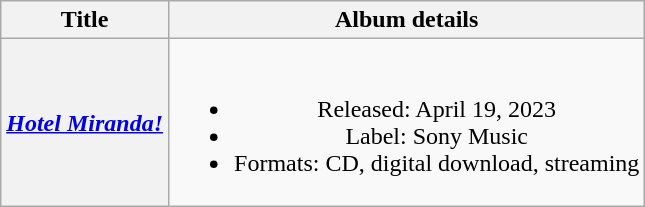<table class="wikitable plainrowheaders" style="text-align:center;">
<tr>
<th scope="col">Title</th>
<th scope="col">Album details</th>
</tr>
<tr>
<th scope="row"><em><a href='#'>Hotel Miranda!</a></em></th>
<td><br><ul><li>Released: April 19, 2023</li><li>Label: Sony Music</li><li>Formats: CD, digital download, streaming</li></ul></td>
</tr>
</table>
